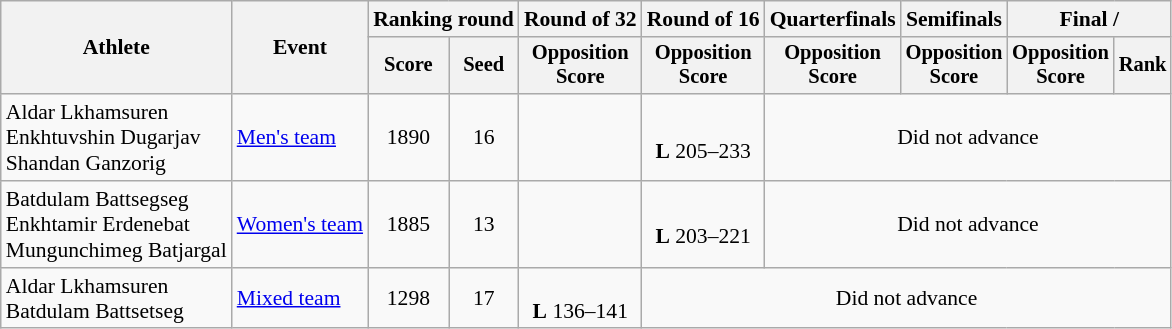<table class="wikitable" style="font-size:90%; text-align:center;">
<tr>
<th rowspan="2">Athlete</th>
<th rowspan="2">Event</th>
<th colspan="2">Ranking round</th>
<th>Round of 32</th>
<th>Round of 16</th>
<th>Quarterfinals</th>
<th>Semifinals</th>
<th colspan=2>Final / </th>
</tr>
<tr style=font-size:95%>
<th>Score</th>
<th>Seed</th>
<th>Opposition<br>Score</th>
<th>Opposition<br>Score</th>
<th>Opposition<br>Score</th>
<th>Opposition<br>Score</th>
<th>Opposition<br>Score</th>
<th>Rank</th>
</tr>
<tr>
<td align=left>Aldar Lkhamsuren<br>Enkhtuvshin Dugarjav<br>Shandan Ganzorig</td>
<td align=left><a href='#'>Men's team</a></td>
<td>1890</td>
<td>16</td>
<td></td>
<td><br><strong>L</strong> 205–233</td>
<td colspan=4>Did not advance</td>
</tr>
<tr>
<td align=left>Batdulam Battsegseg<br>Enkhtamir Erdenebat<br>Mungunchimeg Batjargal</td>
<td align=left><a href='#'>Women's team</a></td>
<td>1885</td>
<td>13</td>
<td></td>
<td><br><strong>L</strong> 203–221</td>
<td colspan=4>Did not advance</td>
</tr>
<tr>
<td align=left>Aldar Lkhamsuren<br>Batdulam Battsetseg</td>
<td align=left><a href='#'>Mixed team</a></td>
<td>1298</td>
<td>17</td>
<td><br><strong>L</strong> 136–141</td>
<td colspan=5>Did not advance</td>
</tr>
</table>
